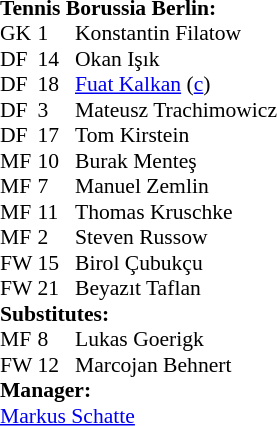<table style="font-size:90%" cellspacing="0" cellpadding="0">
<tr>
<td colspan=4><strong>Tennis Borussia Berlin:</strong></td>
</tr>
<tr>
<th width=25></th>
<th width=25></th>
</tr>
<tr>
<td>GK</td>
<td>1</td>
<td> Konstantin Filatow</td>
</tr>
<tr>
<td>DF</td>
<td>14</td>
<td> Okan Işık</td>
<td></td>
<td></td>
</tr>
<tr>
<td>DF</td>
<td>18</td>
<td> <a href='#'>Fuat Kalkan</a> (<a href='#'>c</a>)</td>
<td></td>
</tr>
<tr>
<td>DF</td>
<td>3</td>
<td> Mateusz Trachimowicz</td>
</tr>
<tr>
<td>DF</td>
<td>17</td>
<td> Tom Kirstein</td>
</tr>
<tr>
<td>MF</td>
<td>10</td>
<td> Burak Menteş</td>
<td></td>
<td></td>
</tr>
<tr>
<td>MF</td>
<td>7</td>
<td> Manuel Zemlin</td>
</tr>
<tr>
<td>MF</td>
<td>11</td>
<td> Thomas Kruschke</td>
</tr>
<tr>
<td>MF</td>
<td>2</td>
<td> Steven Russow</td>
</tr>
<tr>
<td>FW</td>
<td>15</td>
<td> Birol Çubukçu</td>
</tr>
<tr>
<td>FW</td>
<td>21</td>
<td> Beyazıt Taflan</td>
</tr>
<tr>
<td colspan=3><strong>Substitutes:</strong></td>
</tr>
<tr>
<td>MF</td>
<td>8</td>
<td> Lukas Goerigk</td>
<td></td>
<td></td>
</tr>
<tr>
<td>FW</td>
<td>12</td>
<td> Marcojan Behnert</td>
<td></td>
<td></td>
</tr>
<tr>
<td colspan=3><strong>Manager:</strong></td>
</tr>
<tr>
<td colspan=4> <a href='#'>Markus Schatte</a></td>
</tr>
</table>
